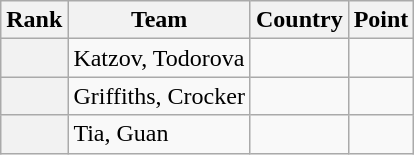<table class="wikitable sortable">
<tr>
<th>Rank</th>
<th>Team</th>
<th>Country</th>
<th>Point</th>
</tr>
<tr>
<th></th>
<td>Katzov, Todorova</td>
<td></td>
<td></td>
</tr>
<tr>
<th></th>
<td>Griffiths, Crocker</td>
<td></td>
<td></td>
</tr>
<tr>
<th></th>
<td>Tia, Guan</td>
<td></td>
<td></td>
</tr>
</table>
